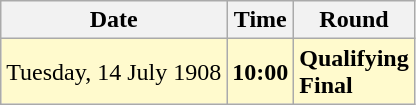<table class="wikitable">
<tr>
<th>Date</th>
<th>Time</th>
<th>Round</th>
</tr>
<tr style=background:lemonchiffon>
<td>Tuesday, 14 July 1908</td>
<td><strong>10:00</strong></td>
<td><strong>Qualifying</strong><br><strong>Final</strong></td>
</tr>
</table>
